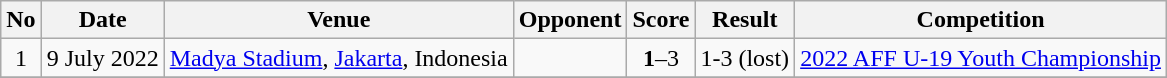<table class="wikitable">
<tr>
<th>No</th>
<th>Date</th>
<th>Venue</th>
<th>Opponent</th>
<th>Score</th>
<th>Result</th>
<th>Competition</th>
</tr>
<tr>
<td align=center>1</td>
<td>9 July 2022</td>
<td><a href='#'>Madya Stadium</a>, <a href='#'>Jakarta</a>, Indonesia</td>
<td></td>
<td align=center><strong>1</strong>–3</td>
<td align=center>1-3 (lost)</td>
<td><a href='#'>2022 AFF U-19 Youth Championship</a></td>
</tr>
<tr>
</tr>
</table>
